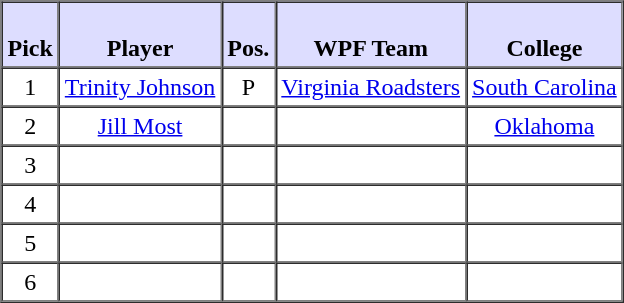<table style="text-align: center" border="1" cellpadding="3" cellspacing="0">
<tr>
<th style="background:#ddf;"><br>Pick</th>
<th style="background:#ddf;"><br>Player</th>
<th style="background:#ddf;"><br>Pos.</th>
<th style="background:#ddf;"><br>WPF Team</th>
<th style="background:#ddf;"><br>College</th>
</tr>
<tr>
</tr>
<tr>
<td>1</td>
<td><a href='#'>Trinity Johnson</a></td>
<td>P</td>
<td><a href='#'>Virginia Roadsters</a></td>
<td><a href='#'>South Carolina</a></td>
</tr>
<tr>
<td>2</td>
<td><a href='#'>Jill Most</a></td>
<td></td>
<td></td>
<td><a href='#'>Oklahoma</a></td>
</tr>
<tr>
<td>3</td>
<td></td>
<td></td>
<td></td>
<td></td>
</tr>
<tr>
<td>4</td>
<td></td>
<td></td>
<td></td>
<td></td>
</tr>
<tr>
<td>5</td>
<td></td>
<td></td>
<td></td>
<td></td>
</tr>
<tr>
<td>6</td>
<td></td>
<td></td>
<td></td>
<td></td>
</tr>
</table>
